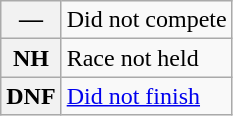<table class="wikitable">
<tr>
<th scope="row">—</th>
<td>Did not compete</td>
</tr>
<tr>
<th scope="row">NH</th>
<td>Race not held</td>
</tr>
<tr>
<th scope="row">DNF</th>
<td><a href='#'>Did not finish</a></td>
</tr>
</table>
